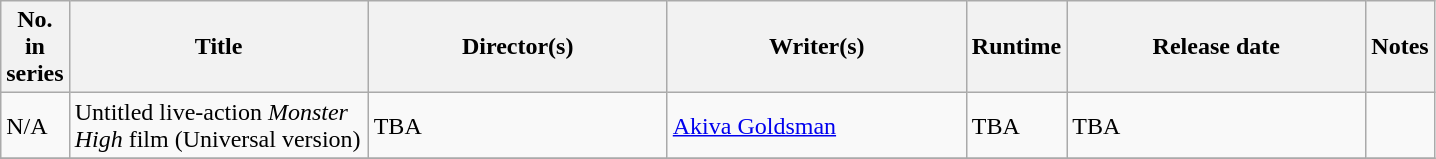<table class="wikitable sortable">
<tr>
<th style="width: 1em;">No. in series</th>
<th style="width: 12em;">Title</th>
<th style="width: 12em;">Director(s)</th>
<th style="width: 12em;">Writer(s)</th>
<th style="width: 3em;">Runtime</th>
<th style="width: 12em;">Release date</th>
<th>Notes</th>
</tr>
<tr>
<td>N/A</td>
<td>Untitled live-action <em>Monster High</em> film (Universal version)</td>
<td>TBA</td>
<td><a href='#'>Akiva Goldsman</a></td>
<td>TBA</td>
<td>TBA</td>
<td></td>
</tr>
<tr>
</tr>
</table>
